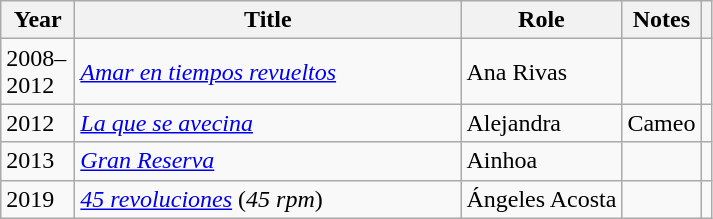<table class="wikitable sortable">
<tr>
<th width="42">Year</th>
<th width="250">Title</th>
<th>Role</th>
<th class="unsortable">Notes</th>
<th class="unsortable"></th>
</tr>
<tr>
<td>2008–2012</td>
<td><em><a href='#'>Amar en tiempos revueltos</a></em></td>
<td>Ana Rivas</td>
<td></td>
<td align = "center"></td>
</tr>
<tr>
<td>2012</td>
<td><em><a href='#'>La que se avecina</a></em></td>
<td>Alejandra</td>
<td>Cameo</td>
<td align = "center"></td>
</tr>
<tr>
<td>2013</td>
<td><em><a href='#'>Gran Reserva</a></em></td>
<td>Ainhoa</td>
<td></td>
<td align = "center"></td>
</tr>
<tr>
<td>2019</td>
<td><em><a href='#'>45 revoluciones</a></em> (<em>45 rpm</em>)</td>
<td>Ángeles Acosta</td>
<td></td>
<td align = "center"></td>
</tr>
</table>
